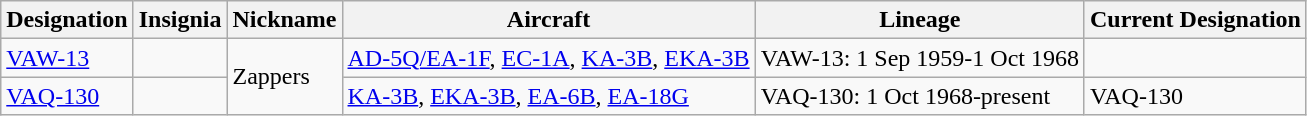<table class="wikitable">
<tr>
<th>Designation</th>
<th>Insignia</th>
<th>Nickname</th>
<th>Aircraft</th>
<th>Lineage</th>
<th>Current Designation</th>
</tr>
<tr>
<td><a href='#'>VAW-13</a></td>
<td></td>
<td Rowspan="2">Zappers</td>
<td><a href='#'>AD-5Q/EA-1F</a>, <a href='#'>EC-1A</a>, <a href='#'>KA-3B</a>, <a href='#'>EKA-3B</a></td>
<td style="white-space: nowrap;">VAW-13: 1 Sep 1959-1 Oct 1968</td>
</tr>
<tr>
<td><a href='#'>VAQ-130</a></td>
<td></td>
<td><a href='#'>KA-3B</a>, <a href='#'>EKA-3B</a>, <a href='#'>EA-6B</a>, <a href='#'>EA-18G</a></td>
<td>VAQ-130: 1 Oct 1968-present</td>
<td>VAQ-130</td>
</tr>
</table>
